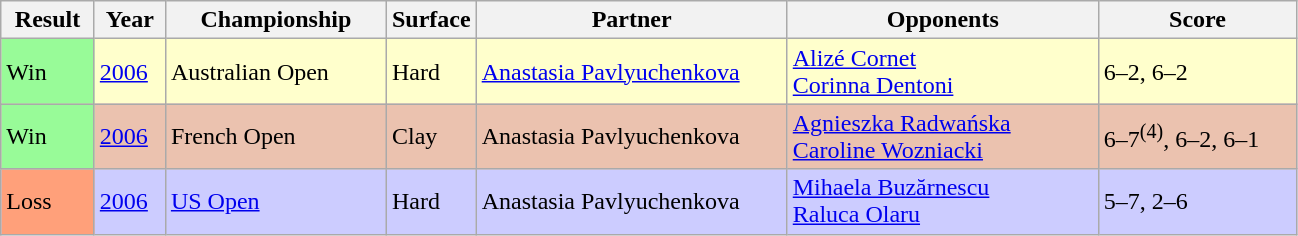<table class="sortable wikitable">
<tr>
<th style="width:55px;">Result</th>
<th style="width:40px;">Year</th>
<th style="width:140px;">Championship</th>
<th style="width:50px;">Surface</th>
<th style="width:200px;">Partner</th>
<th style="width:200px;">Opponents</th>
<th style="width:125px;" class="unsortable">Score</th>
</tr>
<tr style="background:#ffffcc;">
<td style="background:#98fb98;">Win</td>
<td><a href='#'>2006</a></td>
<td>Australian Open</td>
<td>Hard</td>
<td> <a href='#'>Anastasia Pavlyuchenkova</a></td>
<td> <a href='#'>Alizé Cornet</a> <br>  <a href='#'>Corinna Dentoni</a></td>
<td>6–2, 6–2</td>
</tr>
<tr style="background:#ebc2af;">
<td style="background:#98fb98;">Win</td>
<td><a href='#'>2006</a></td>
<td>French Open</td>
<td>Clay</td>
<td> Anastasia Pavlyuchenkova</td>
<td> <a href='#'>Agnieszka Radwańska</a> <br>  <a href='#'>Caroline Wozniacki</a></td>
<td>6–7<sup>(4)</sup>, 6–2, 6–1</td>
</tr>
<tr style="background:#ccccff;">
<td style="background:#ffa07a;">Loss</td>
<td><a href='#'>2006</a></td>
<td><a href='#'>US Open</a></td>
<td>Hard</td>
<td> Anastasia Pavlyuchenkova</td>
<td> <a href='#'>Mihaela Buzărnescu</a> <br>  <a href='#'>Raluca Olaru</a></td>
<td>5–7, 2–6</td>
</tr>
</table>
